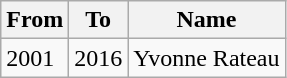<table class="wikitable">
<tr>
<th>From</th>
<th>To</th>
<th>Name</th>
</tr>
<tr>
<td>2001</td>
<td>2016</td>
<td>Yvonne Rateau</td>
</tr>
</table>
